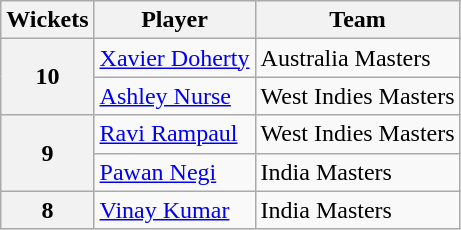<table class="wikitable">
<tr>
<th>Wickets</th>
<th>Player</th>
<th>Team</th>
</tr>
<tr>
<th rowspan="2">10</th>
<td><a href='#'>Xavier Doherty</a></td>
<td>Australia Masters</td>
</tr>
<tr>
<td><a href='#'>Ashley Nurse</a></td>
<td>West Indies Masters</td>
</tr>
<tr>
<th rowspan="2">9</th>
<td><a href='#'>Ravi Rampaul</a></td>
<td>West Indies Masters</td>
</tr>
<tr>
<td><a href='#'>Pawan Negi</a></td>
<td>India Masters</td>
</tr>
<tr>
<th>8</th>
<td><a href='#'>Vinay Kumar</a></td>
<td>India Masters</td>
</tr>
</table>
